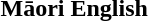<table>
<tr>
<th>Māori</th>
<th>English</th>
</tr>
<tr>
<td></td>
<td></td>
</tr>
</table>
